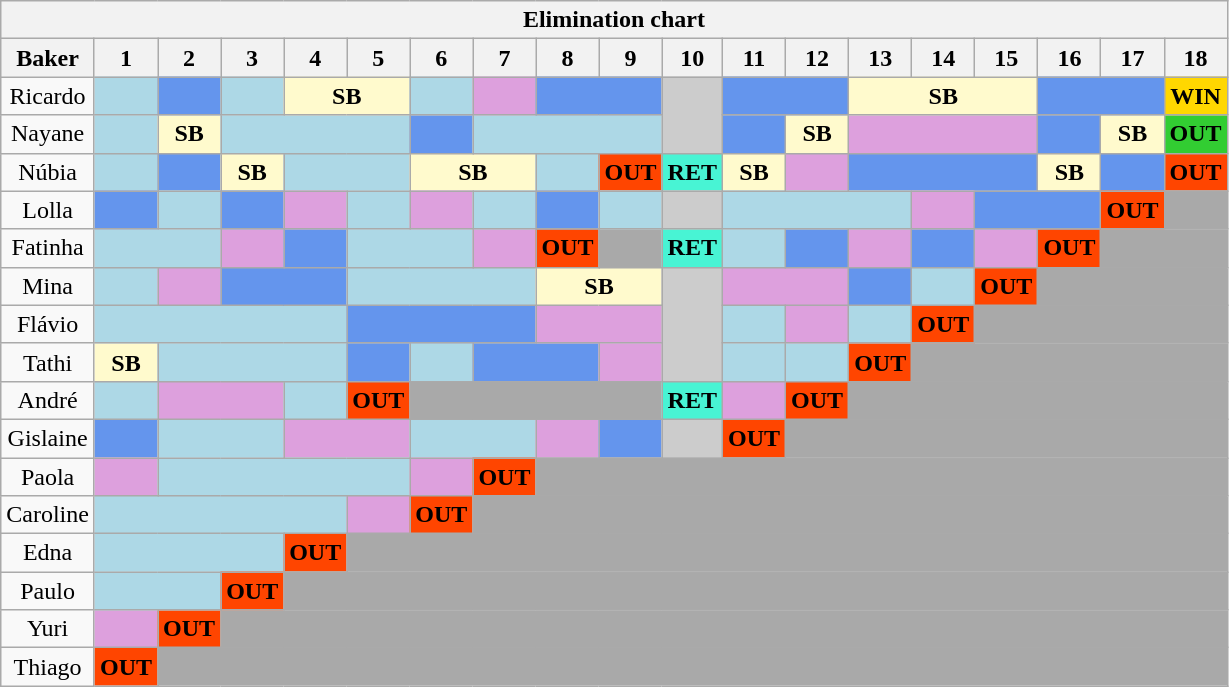<table class="wikitable" style="text-align:center;">
<tr>
<th colspan=19>Elimination chart</th>
</tr>
<tr>
<th>Baker</th>
<th width=30>1</th>
<th width=30>2</th>
<th width=30>3</th>
<th width=30>4</th>
<th width=30>5</th>
<th width=30>6</th>
<th width=30>7</th>
<th width=30>8</th>
<th width=30>9</th>
<th width=30>10</th>
<th width=30>11</th>
<th width=30>12</th>
<th width=30>13</th>
<th width=30>14</th>
<th width=30>15</th>
<th width=30>16</th>
<th width=30>17</th>
<th width=30>18</th>
</tr>
<tr>
<td>Ricardo</td>
<td bgcolor=ADD8E6></td>
<td bgcolor=6495ED></td>
<td bgcolor=ADD8E6></td>
<td bgcolor=FFFACD colspan=2><strong>SB</strong></td>
<td bgcolor=ADD8E6></td>
<td bgcolor=DDA0DD></td>
<td bgcolor=6495ED colspan=2></td>
<td bgcolor=CCCCCC rowspan=2></td>
<td bgcolor=6495ED colspan=2></td>
<td bgcolor=FFFACD colspan=3><strong>SB</strong></td>
<td bgcolor=6495ED colspan=2></td>
<td bgcolor=FFD700><strong>WIN</strong></td>
</tr>
<tr>
<td>Nayane</td>
<td bgcolor=ADD8E6></td>
<td bgcolor=FFFACD><strong>SB</strong></td>
<td bgcolor=ADD8E6 colspan=3></td>
<td bgcolor=6495ED></td>
<td bgcolor=ADD8E6 colspan=3></td>
<td bgcolor=6495ED></td>
<td bgcolor=FFFACD><strong>SB</strong></td>
<td bgcolor=DDA0DD colspan=3></td>
<td bgcolor=6495ED></td>
<td bgcolor=FFFACD><strong>SB</strong></td>
<td bgcolor=32CD32><strong>OUT</strong></td>
</tr>
<tr>
<td>Núbia</td>
<td bgcolor=ADD8E6></td>
<td bgcolor=6495ED></td>
<td bgcolor=FFFACD><strong>SB</strong></td>
<td bgcolor=ADD8E6 colspan=2></td>
<td bgcolor=FFFACD colspan=2><strong>SB</strong></td>
<td bgcolor=ADD8E6></td>
<td bgcolor=FF4500><strong>OUT</strong></td>
<td bgcolor=48F4D4><strong>RET</strong></td>
<td bgcolor=FFFACD><strong>SB</strong></td>
<td bgcolor=DDA0DD></td>
<td bgcolor=6495ED colspan=3></td>
<td bgcolor=FFFACD><strong>SB</strong></td>
<td bgcolor=6495ED></td>
<td bgcolor=FF4500><strong>OUT</strong></td>
</tr>
<tr>
<td>Lolla</td>
<td bgcolor=6495ED></td>
<td bgcolor=ADD8E6></td>
<td bgcolor=6495ED></td>
<td bgcolor=DDA0DD></td>
<td bgcolor=ADD8E6></td>
<td bgcolor=DDA0DD></td>
<td bgcolor=ADD8E6></td>
<td bgcolor=6495ED></td>
<td bgcolor=ADD8E6></td>
<td bgcolor=CCCCCC rowspan=1></td>
<td bgcolor=ADD8E6 colspan=3></td>
<td bgcolor=DDA0DD></td>
<td bgcolor=6495ED colspan=2></td>
<td bgcolor=FF4500><strong>OUT</strong></td>
<td bgcolor=A9A9A9 colspan=1></td>
</tr>
<tr>
<td>Fatinha</td>
<td bgcolor=ADD8E6 colspan=2></td>
<td bgcolor=DDA0DD></td>
<td bgcolor=6495ED></td>
<td bgcolor=ADD8E6 colspan=2></td>
<td bgcolor=DDA0DD></td>
<td bgcolor=FF4500><strong>OUT</strong></td>
<td bgcolor=A9A9A9></td>
<td bgcolor=48F4D4><strong>RET</strong></td>
<td bgcolor=ADD8E6></td>
<td bgcolor=6495ED></td>
<td bgcolor=DDA0DD></td>
<td bgcolor=6495ED></td>
<td bgcolor=DDA0DD></td>
<td bgcolor=FF4500><strong>OUT</strong></td>
<td bgcolor=A9A9A9 colspan=2></td>
</tr>
<tr>
<td>Mina</td>
<td bgcolor=ADD8E6></td>
<td bgcolor=DDA0DD></td>
<td bgcolor=6495ED colspan=2></td>
<td bgcolor=ADD8E6 colspan=3></td>
<td bgcolor=FFFACD colspan=2><strong>SB</strong></td>
<td bgcolor=CCCCCC rowspan=3></td>
<td bgcolor=DDA0DD colspan=2></td>
<td bgcolor=6495ED></td>
<td bgcolor=ADD8E6></td>
<td bgcolor=FF4500><strong>OUT</strong></td>
<td bgcolor=A9A9A9 colspan=3></td>
</tr>
<tr>
<td>Flávio</td>
<td bgcolor=ADD8E6 colspan=4></td>
<td bgcolor=6495ED colspan=3></td>
<td bgcolor=DDA0DD colspan=2></td>
<td bgcolor=ADD8E6></td>
<td bgcolor=DDA0DD></td>
<td bgcolor=ADD8E6></td>
<td bgcolor=FF4500><strong>OUT</strong></td>
<td bgcolor=A9A9A9 colspan=4></td>
</tr>
<tr>
<td>Tathi</td>
<td bgcolor=FFFACD><strong>SB</strong></td>
<td bgcolor=ADD8E6 colspan=3></td>
<td bgcolor=6495ED></td>
<td bgcolor=ADD8E6></td>
<td bgcolor=6495ED colspan=2></td>
<td bgcolor=DDA0DD></td>
<td bgcolor=ADD8E6></td>
<td bgcolor=ADD8E6></td>
<td bgcolor=FF4500><strong>OUT</strong></td>
<td bgcolor=A9A9A9 colspan=5></td>
</tr>
<tr>
<td>André</td>
<td bgcolor=ADD8E6></td>
<td bgcolor=DDA0DD colspan=2></td>
<td bgcolor=ADD8E6></td>
<td bgcolor=FF4500><strong>OUT</strong></td>
<td bgcolor=A9A9A9 colspan=4></td>
<td bgcolor=48F4D4><strong>RET</strong></td>
<td bgcolor=DDA0DD></td>
<td bgcolor=FF4500><strong>OUT</strong></td>
<td bgcolor=A9A9A9 colspan=6></td>
</tr>
<tr>
<td>Gislaine</td>
<td bgcolor=6495ED></td>
<td bgcolor=ADD8E6 colspan=2></td>
<td bgcolor=DDA0DD colspan=2></td>
<td bgcolor=ADD8E6 colspan=2></td>
<td bgcolor=DDA0DD></td>
<td bgcolor=6495ED></td>
<td bgcolor=CCCCCC rowspan=1></td>
<td bgcolor=FF4500><strong>OUT</strong></td>
<td bgcolor=A9A9A9 colspan=7></td>
</tr>
<tr>
<td>Paola</td>
<td bgcolor=DDA0DD></td>
<td bgcolor=ADD8E6 colspan=4></td>
<td bgcolor=DDA0DD></td>
<td bgcolor=FF4500><strong>OUT</strong></td>
<td bgcolor=A9A9A9 colspan=11></td>
</tr>
<tr>
<td>Caroline</td>
<td bgcolor=ADD8E6 colspan=4></td>
<td bgcolor=DDA0DD></td>
<td bgcolor=FF4500><strong>OUT</strong></td>
<td bgcolor=A9A9A9 colspan=12></td>
</tr>
<tr>
<td>Edna</td>
<td bgcolor=ADD8E6 colspan=3></td>
<td bgcolor=FF4500><strong>OUT</strong></td>
<td bgcolor=A9A9A9 colspan=14></td>
</tr>
<tr>
<td>Paulo</td>
<td bgcolor=ADD8E6 colspan=2></td>
<td bgcolor=FF4500><strong>OUT</strong></td>
<td bgcolor=A9A9A9 colspan=15></td>
</tr>
<tr>
<td>Yuri</td>
<td bgcolor=DDA0DD></td>
<td bgcolor=FF4500><strong>OUT</strong></td>
<td bgcolor=A9A9A9 colspan=16></td>
</tr>
<tr>
<td>Thiago</td>
<td bgcolor=FF4500><strong>OUT</strong></td>
<td bgcolor=A9A9A9 colspan=17></td>
</tr>
</table>
